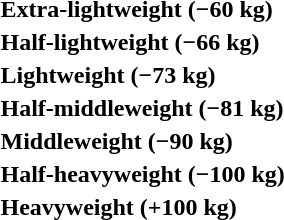<table>
<tr>
<th rowspan=2 style="text-align:left;">Extra-lightweight (−60 kg)</th>
<td rowspan=2></td>
<td rowspan=2></td>
<td></td>
</tr>
<tr>
<td></td>
</tr>
<tr>
<th rowspan=2 style="text-align:left;">Half-lightweight (−66 kg)</th>
<td rowspan=2></td>
<td rowspan=2></td>
<td></td>
</tr>
<tr>
<td></td>
</tr>
<tr>
<th rowspan=2 style="text-align:left;">Lightweight (−73 kg)</th>
<td rowspan=2></td>
<td rowspan=2></td>
<td></td>
</tr>
<tr>
<td></td>
</tr>
<tr>
<th rowspan=2 style="text-align:left;">Half-middleweight (−81 kg)</th>
<td rowspan=2></td>
<td rowspan=2></td>
<td></td>
</tr>
<tr>
<td></td>
</tr>
<tr>
<th rowspan=2 style="text-align:left;">Middleweight (−90 kg)</th>
<td rowspan=2></td>
<td rowspan=2></td>
<td></td>
</tr>
<tr>
<td></td>
</tr>
<tr>
<th rowspan=2 style="text-align:left;">Half-heavyweight (−100 kg)</th>
<td rowspan=2></td>
<td rowspan=2></td>
<td></td>
</tr>
<tr>
<td></td>
</tr>
<tr>
<th rowspan=2 style="text-align:left;">Heavyweight (+100 kg)</th>
<td rowspan=2></td>
<td rowspan=2></td>
<td></td>
</tr>
<tr>
<td></td>
</tr>
</table>
